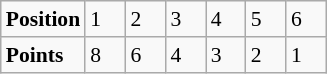<table class="wikitable" style="font-size: 90%;">
<tr>
<td><strong>Position</strong></td>
<td width=20>1</td>
<td width=20>2</td>
<td width=20>3</td>
<td width=20>4</td>
<td width=20>5</td>
<td width=20>6</td>
</tr>
<tr>
<td><strong>Points</strong></td>
<td>8</td>
<td>6</td>
<td>4</td>
<td>3</td>
<td>2</td>
<td>1</td>
</tr>
</table>
